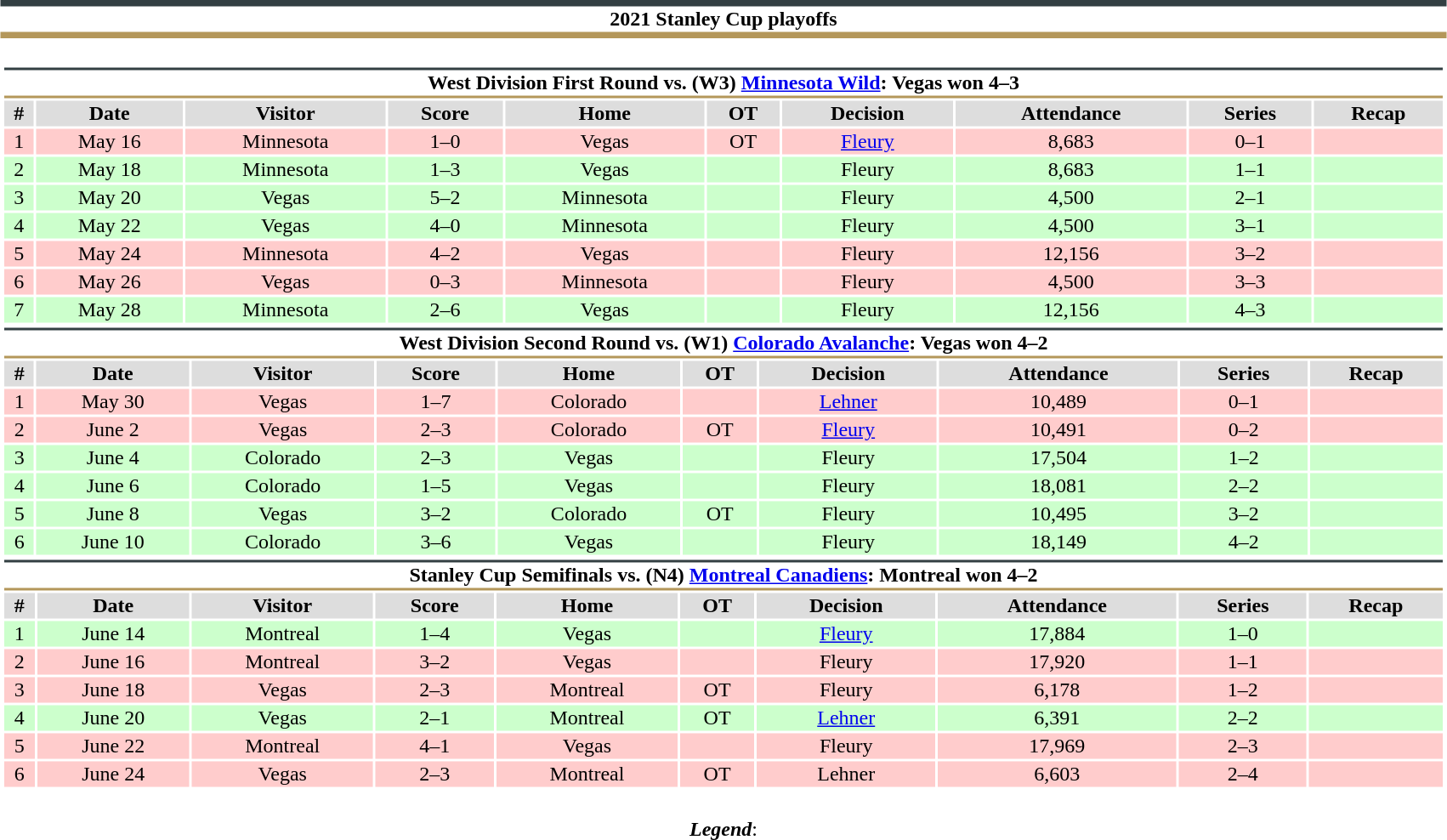<table class="toccolours" style="width:90%; clear:both; margin:1.5em auto; text-align:center;">
<tr>
<th colspan="10" style="background:#FFFFFF; border-top:#333F42 5px solid; border-bottom:#B4975A 5px solid;">2021 Stanley Cup playoffs</th>
</tr>
<tr>
<td colspan="10"><br><table class="toccolours collapsible collapsed" style="width:100%;">
<tr>
<th colspan="10" style="background:#FFFFFF; border-top:#333F42 2px solid; border-bottom:#B4975A 2px solid;">West Division First Round vs. (W3) <a href='#'>Minnesota Wild</a>: Vegas won 4–3</th>
</tr>
<tr style="background:#ddd;">
<th>#</th>
<th>Date</th>
<th>Visitor</th>
<th>Score</th>
<th>Home</th>
<th>OT</th>
<th>Decision</th>
<th>Attendance</th>
<th>Series</th>
<th>Recap</th>
</tr>
<tr style="background:#fcc;">
<td>1</td>
<td>May 16</td>
<td>Minnesota</td>
<td>1–0</td>
<td>Vegas</td>
<td>OT</td>
<td><a href='#'>Fleury</a></td>
<td>8,683</td>
<td>0–1</td>
<td></td>
</tr>
<tr style="background:#cfc;">
<td>2</td>
<td>May 18</td>
<td>Minnesota</td>
<td>1–3</td>
<td>Vegas</td>
<td></td>
<td>Fleury</td>
<td>8,683</td>
<td>1–1</td>
<td></td>
</tr>
<tr style="background:#cfc;">
<td>3</td>
<td>May 20</td>
<td>Vegas</td>
<td>5–2</td>
<td>Minnesota</td>
<td></td>
<td>Fleury</td>
<td>4,500</td>
<td>2–1</td>
<td></td>
</tr>
<tr style="background:#cfc;">
<td>4</td>
<td>May 22</td>
<td>Vegas</td>
<td>4–0</td>
<td>Minnesota</td>
<td></td>
<td>Fleury</td>
<td>4,500</td>
<td>3–1</td>
<td></td>
</tr>
<tr style="background:#fcc;">
<td>5</td>
<td>May 24</td>
<td>Minnesota</td>
<td>4–2</td>
<td>Vegas</td>
<td></td>
<td>Fleury</td>
<td>12,156</td>
<td>3–2</td>
<td></td>
</tr>
<tr style="background:#fcc;">
<td>6</td>
<td>May 26</td>
<td>Vegas</td>
<td>0–3</td>
<td>Minnesota</td>
<td></td>
<td>Fleury</td>
<td>4,500</td>
<td>3–3</td>
<td></td>
</tr>
<tr style="background:#cfc;">
<td>7</td>
<td>May 28</td>
<td>Minnesota</td>
<td>2–6</td>
<td>Vegas</td>
<td></td>
<td>Fleury</td>
<td>12,156</td>
<td>4–3</td>
<td></td>
</tr>
</table>
<table class="toccolours collapsible collapsed" style="width:100%;">
<tr>
<th colspan="10" style="background:#FFFFFF; border-top:#333F42 2px solid; border-bottom:#B4975A 2px solid;">West Division Second Round vs. (W1) <a href='#'>Colorado Avalanche</a>: Vegas won 4–2</th>
</tr>
<tr style="background:#ddd;">
<th>#</th>
<th>Date</th>
<th>Visitor</th>
<th>Score</th>
<th>Home</th>
<th>OT</th>
<th>Decision</th>
<th>Attendance</th>
<th>Series</th>
<th>Recap</th>
</tr>
<tr style="background:#fcc;">
<td>1</td>
<td>May 30</td>
<td>Vegas</td>
<td>1–7</td>
<td>Colorado</td>
<td></td>
<td><a href='#'>Lehner</a></td>
<td>10,489</td>
<td>0–1</td>
<td></td>
</tr>
<tr style="background:#fcc;">
<td>2</td>
<td>June 2</td>
<td>Vegas</td>
<td>2–3</td>
<td>Colorado</td>
<td>OT</td>
<td><a href='#'>Fleury</a></td>
<td>10,491</td>
<td>0–2</td>
<td></td>
</tr>
<tr style="background:#cfc;">
<td>3</td>
<td>June 4</td>
<td>Colorado</td>
<td>2–3</td>
<td>Vegas</td>
<td></td>
<td>Fleury</td>
<td>17,504</td>
<td>1–2</td>
<td></td>
</tr>
<tr style="background:#cfc;">
<td>4</td>
<td>June 6</td>
<td>Colorado</td>
<td>1–5</td>
<td>Vegas</td>
<td></td>
<td>Fleury</td>
<td>18,081</td>
<td>2–2</td>
<td></td>
</tr>
<tr style="background:#cfc;">
<td>5</td>
<td>June 8</td>
<td>Vegas</td>
<td>3–2</td>
<td>Colorado</td>
<td>OT</td>
<td>Fleury</td>
<td>10,495</td>
<td>3–2</td>
<td></td>
</tr>
<tr style="background:#cfc;">
<td>6</td>
<td>June 10</td>
<td>Colorado</td>
<td>3–6</td>
<td>Vegas</td>
<td></td>
<td>Fleury</td>
<td>18,149</td>
<td>4–2</td>
<td></td>
</tr>
</table>
<table class="toccolours collapsible collapsed" style="width:100%;">
<tr>
<th colspan="10" style="background:#FFFFFF; border-top:#333F42 2px solid; border-bottom:#B4975A 2px solid;">Stanley Cup Semifinals vs. (N4) <a href='#'>Montreal Canadiens</a>: Montreal won 4–2</th>
</tr>
<tr style="background:#ddd;">
<th>#</th>
<th>Date</th>
<th>Visitor</th>
<th>Score</th>
<th>Home</th>
<th>OT</th>
<th>Decision</th>
<th>Attendance</th>
<th>Series</th>
<th>Recap</th>
</tr>
<tr style="background:#cfc;">
<td>1</td>
<td>June 14</td>
<td>Montreal</td>
<td>1–4</td>
<td>Vegas</td>
<td></td>
<td><a href='#'>Fleury</a></td>
<td>17,884</td>
<td>1–0</td>
<td></td>
</tr>
<tr style="background:#fcc;">
<td>2</td>
<td>June 16</td>
<td>Montreal</td>
<td>3–2</td>
<td>Vegas</td>
<td></td>
<td>Fleury</td>
<td>17,920</td>
<td>1–1</td>
<td></td>
</tr>
<tr style="background:#fcc;">
<td>3</td>
<td>June 18</td>
<td>Vegas</td>
<td>2–3</td>
<td>Montreal</td>
<td>OT</td>
<td>Fleury</td>
<td>6,178</td>
<td>1–2</td>
<td></td>
</tr>
<tr style="background:#cfc;">
<td>4</td>
<td>June 20</td>
<td>Vegas</td>
<td>2–1</td>
<td>Montreal</td>
<td>OT</td>
<td><a href='#'>Lehner</a></td>
<td>6,391</td>
<td>2–2</td>
<td></td>
</tr>
<tr style="background:#fcc;">
<td>5</td>
<td>June 22</td>
<td>Montreal</td>
<td>4–1</td>
<td>Vegas</td>
<td></td>
<td>Fleury</td>
<td>17,969</td>
<td>2–3</td>
<td></td>
</tr>
<tr style="background:#fcc;">
<td>6</td>
<td>June 24</td>
<td>Vegas</td>
<td>2–3</td>
<td>Montreal</td>
<td>OT</td>
<td>Lehner</td>
<td>6,603</td>
<td>2–4</td>
<td></td>
</tr>
</table>
</td>
</tr>
<tr>
<td colspan="10" style="text-align:center;"><br><strong><em>Legend</em></strong>:

</td>
</tr>
</table>
